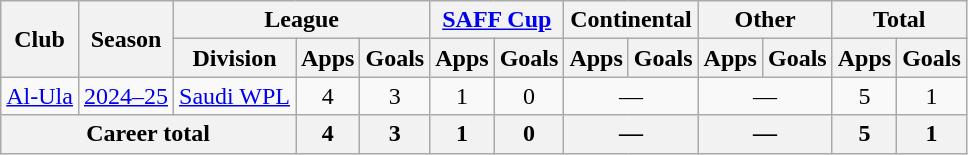<table class="wikitable" style="text-align: center">
<tr>
<th rowspan="2">Club</th>
<th rowspan="2">Season</th>
<th colspan="3">League</th>
<th colspan="2"><a href='#'>SAFF Cup</a></th>
<th colspan="2">Continental</th>
<th colspan="2">Other</th>
<th colspan="2">Total</th>
</tr>
<tr>
<th>Division</th>
<th>Apps</th>
<th>Goals</th>
<th>Apps</th>
<th>Goals</th>
<th>Apps</th>
<th>Goals</th>
<th>Apps</th>
<th>Goals</th>
<th>Apps</th>
<th>Goals</th>
</tr>
<tr>
<td><a href='#'>Al-Ula</a></td>
<td><a href='#'>2024–25</a></td>
<td><a href='#'>Saudi WPL</a></td>
<td>4</td>
<td>3</td>
<td>1</td>
<td>0</td>
<td colspan="2">—</td>
<td colspan="2">—</td>
<td>5</td>
<td>1</td>
</tr>
<tr>
<th colspan="3">Career total</th>
<th>4</th>
<th>3</th>
<th>1</th>
<th>0</th>
<th colspan="2">—</th>
<th colspan="2">—</th>
<th>5</th>
<th>1</th>
</tr>
</table>
